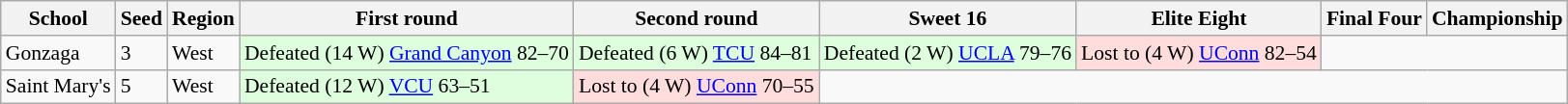<table class="sortable wikitable" style="white-space:nowrap; font-size:90%;">
<tr>
<th>School</th>
<th>Seed</th>
<th>Region</th>
<th>First round</th>
<th>Second round</th>
<th>Sweet 16</th>
<th>Elite Eight</th>
<th>Final Four</th>
<th>Championship</th>
</tr>
<tr>
<td>Gonzaga</td>
<td>3</td>
<td>West</td>
<td style="background:#ddffdd;">Defeated (14 W) <a href='#'>Grand Canyon</a> 82–70</td>
<td style="background:#ddffdd;">Defeated (6 W) <a href='#'>TCU</a> 84–81</td>
<td style="background:#ddffdd;">Defeated (2 W) <a href='#'>UCLA</a> 79–76</td>
<td style="background:#ffdddd;">Lost to (4 W) <a href='#'>UConn</a> 82–54</td>
<td colspan=2></td>
</tr>
<tr>
<td>Saint Mary's</td>
<td>5</td>
<td>West</td>
<td style="background:#ddffdd;">Defeated (12 W) <a href='#'>VCU</a> 63–51</td>
<td style="background:#ffdddd;">Lost to (4 W) <a href='#'>UConn</a> 70–55</td>
<td colspan=4></td>
</tr>
</table>
